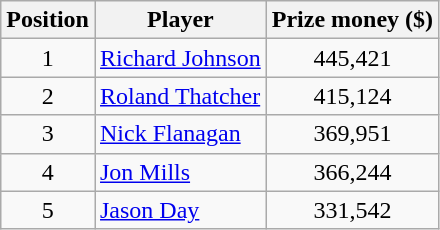<table class="wikitable">
<tr>
<th>Position</th>
<th>Player</th>
<th>Prize money ($)</th>
</tr>
<tr>
<td align=center>1</td>
<td> <a href='#'>Richard Johnson</a></td>
<td align=center>445,421</td>
</tr>
<tr>
<td align=center>2</td>
<td> <a href='#'>Roland Thatcher</a></td>
<td align=center>415,124</td>
</tr>
<tr>
<td align=center>3</td>
<td> <a href='#'>Nick Flanagan</a></td>
<td align=center>369,951</td>
</tr>
<tr>
<td align=center>4</td>
<td> <a href='#'>Jon Mills</a></td>
<td align=center>366,244</td>
</tr>
<tr>
<td align=center>5</td>
<td> <a href='#'>Jason Day</a></td>
<td align=center>331,542</td>
</tr>
</table>
